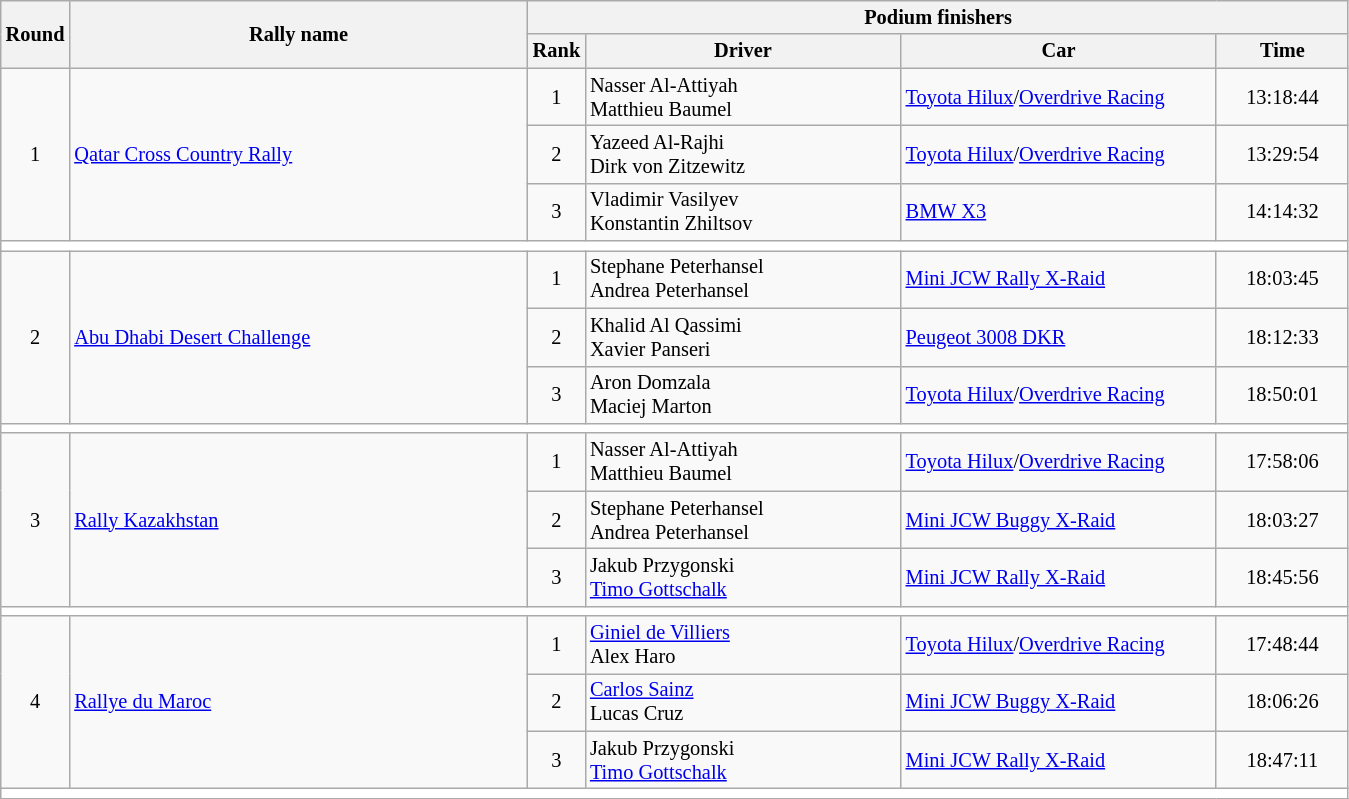<table class="wikitable" style="font-size:85%;">
<tr>
<th rowspan=2>Round</th>
<th style="width:22em" rowspan=2>Rally name</th>
<th colspan=4>Podium finishers</th>
</tr>
<tr>
<th>Rank</th>
<th style="width:15em">Driver</th>
<th style="width:15em">Car</th>
<th style="width:6em">Time</th>
</tr>
<tr>
<td rowspan=3 align=center>1</td>
<td rowspan=3> <a href='#'>Qatar Cross Country Rally</a></td>
<td align=center>1</td>
<td> Nasser Al-Attiyah <br> Matthieu Baumel</td>
<td><a href='#'>Toyota Hilux</a>/<a href='#'>Overdrive Racing</a></td>
<td align=center>13:18:44</td>
</tr>
<tr>
<td align=center>2</td>
<td> Yazeed Al-Rajhi <br> Dirk von Zitzewitz</td>
<td><a href='#'>Toyota Hilux</a>/<a href='#'>Overdrive Racing</a></td>
<td align=center>13:29:54</td>
</tr>
<tr>
<td align=center>3</td>
<td> Vladimir Vasilyev <br> Konstantin Zhiltsov</td>
<td><a href='#'>BMW X3</a></td>
<td align=center>14:14:32</td>
</tr>
<tr style="background:white;">
<td colspan=6></td>
</tr>
<tr>
<td rowspan=3 align=center>2</td>
<td rowspan=3> <a href='#'>Abu Dhabi Desert Challenge</a></td>
<td align=center>1</td>
<td> Stephane Peterhansel <br> Andrea Peterhansel</td>
<td><a href='#'>Mini JCW Rally X-Raid</a></td>
<td align=center>18:03:45</td>
</tr>
<tr>
<td align=center>2</td>
<td> Khalid Al Qassimi <br> Xavier Panseri</td>
<td><a href='#'>Peugeot 3008 DKR</a></td>
<td align=center>18:12:33</td>
</tr>
<tr>
<td align=center>3</td>
<td> Aron Domzala <br> Maciej Marton</td>
<td><a href='#'>Toyota Hilux</a>/<a href='#'>Overdrive Racing</a></td>
<td align=center>18:50:01</td>
</tr>
<tr style="background:white;">
<td colspan=6></td>
</tr>
<tr>
<td rowspan=3 align=center>3</td>
<td rowspan=3> <a href='#'>Rally Kazakhstan</a></td>
<td align=center>1</td>
<td> Nasser Al-Attiyah <br> Matthieu Baumel</td>
<td><a href='#'>Toyota Hilux</a>/<a href='#'>Overdrive Racing</a></td>
<td align=center>17:58:06</td>
</tr>
<tr>
<td align=center>2</td>
<td> Stephane Peterhansel <br> Andrea Peterhansel</td>
<td><a href='#'>Mini JCW Buggy X-Raid</a></td>
<td align=center>18:03:27</td>
</tr>
<tr>
<td align=center>3</td>
<td> Jakub Przygonski<br> <a href='#'>Timo Gottschalk</a></td>
<td><a href='#'>Mini JCW Rally X-Raid</a></td>
<td align=center>18:45:56</td>
</tr>
<tr style="background:white;">
<td colspan=6></td>
</tr>
<tr>
<td rowspan=3 align=center>4</td>
<td rowspan=3> <a href='#'>Rallye du Maroc</a></td>
<td align=center>1</td>
<td> <a href='#'>Giniel de Villiers</a> <br> Alex Haro</td>
<td><a href='#'>Toyota Hilux</a>/<a href='#'>Overdrive Racing</a></td>
<td align=center>17:48:44</td>
</tr>
<tr>
<td align=center>2</td>
<td> <a href='#'>Carlos Sainz</a> <br> Lucas Cruz</td>
<td><a href='#'>Mini JCW Buggy X-Raid</a></td>
<td align=center>18:06:26</td>
</tr>
<tr>
<td align=center>3</td>
<td> Jakub Przygonski<br> <a href='#'>Timo Gottschalk</a></td>
<td><a href='#'>Mini JCW Rally X-Raid</a></td>
<td align=center>18:47:11</td>
</tr>
<tr style="background:white;">
<td colspan=6></td>
</tr>
</table>
